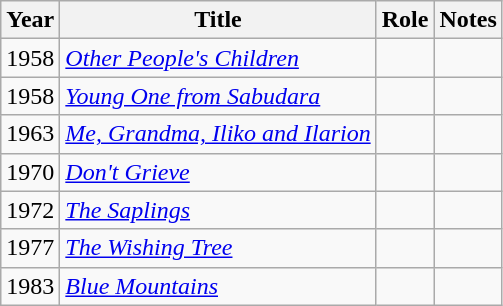<table class="wikitable sortable">
<tr>
<th>Year</th>
<th>Title</th>
<th>Role</th>
<th class="unsortable">Notes</th>
</tr>
<tr>
<td>1958</td>
<td><em><a href='#'>Other People's Children</a></em></td>
<td></td>
<td></td>
</tr>
<tr>
<td>1958</td>
<td><em><a href='#'>Young One from Sabudara</a></em></td>
<td></td>
<td></td>
</tr>
<tr>
<td>1963</td>
<td><em><a href='#'>Me, Grandma, Iliko and Ilarion</a></em></td>
<td></td>
<td></td>
</tr>
<tr>
<td>1970</td>
<td><em><a href='#'>Don't Grieve</a></em></td>
<td></td>
<td></td>
</tr>
<tr>
<td>1972</td>
<td><em><a href='#'>The Saplings</a></em></td>
<td></td>
<td></td>
</tr>
<tr>
<td>1977</td>
<td><em><a href='#'>The Wishing Tree</a></em></td>
<td></td>
<td></td>
</tr>
<tr>
<td>1983</td>
<td><em><a href='#'>Blue Mountains</a></em></td>
<td></td>
<td></td>
</tr>
</table>
